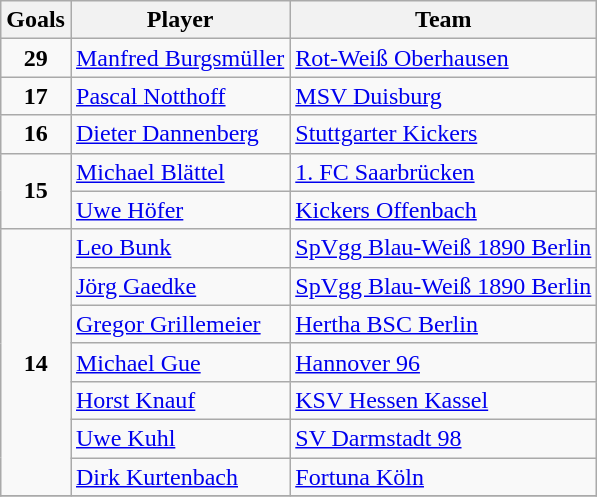<table class="wikitable">
<tr>
<th>Goals</th>
<th>Player</th>
<th>Team</th>
</tr>
<tr>
<td rowspan="1" align=center><strong>29</strong></td>
<td> <a href='#'>Manfred Burgsmüller</a></td>
<td><a href='#'>Rot-Weiß Oberhausen</a></td>
</tr>
<tr>
<td rowspan="1" align=center><strong>17</strong></td>
<td> <a href='#'>Pascal Notthoff</a></td>
<td><a href='#'>MSV Duisburg</a></td>
</tr>
<tr>
<td rowspan="1" align=center><strong>16</strong></td>
<td> <a href='#'>Dieter Dannenberg</a></td>
<td><a href='#'>Stuttgarter Kickers</a></td>
</tr>
<tr>
<td rowspan="2" align=center><strong>15</strong></td>
<td> <a href='#'>Michael Blättel</a></td>
<td><a href='#'>1. FC Saarbrücken</a></td>
</tr>
<tr>
<td> <a href='#'>Uwe Höfer</a></td>
<td><a href='#'>Kickers Offenbach</a></td>
</tr>
<tr>
<td rowspan="7" align=center><strong>14</strong></td>
<td> <a href='#'>Leo Bunk</a></td>
<td><a href='#'>SpVgg Blau-Weiß 1890 Berlin</a></td>
</tr>
<tr>
<td> <a href='#'>Jörg Gaedke</a></td>
<td><a href='#'>SpVgg Blau-Weiß 1890 Berlin</a></td>
</tr>
<tr>
<td> <a href='#'>Gregor Grillemeier</a></td>
<td><a href='#'>Hertha BSC Berlin</a></td>
</tr>
<tr>
<td> <a href='#'>Michael Gue</a></td>
<td><a href='#'>Hannover 96</a></td>
</tr>
<tr>
<td> <a href='#'>Horst Knauf</a></td>
<td><a href='#'>KSV Hessen Kassel</a></td>
</tr>
<tr>
<td> <a href='#'>Uwe Kuhl</a></td>
<td><a href='#'>SV Darmstadt 98</a></td>
</tr>
<tr>
<td> <a href='#'>Dirk Kurtenbach</a></td>
<td><a href='#'>Fortuna Köln</a></td>
</tr>
<tr>
</tr>
</table>
